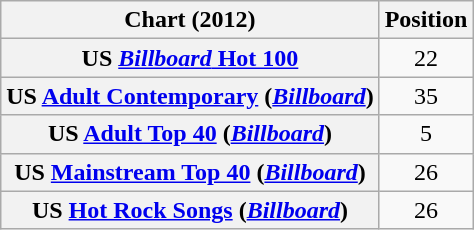<table class="wikitable sortable plainrowheaders">
<tr>
<th scope="col">Chart (2012)</th>
<th scope="col">Position</th>
</tr>
<tr>
<th scope="row">US <a href='#'><em>Billboard</em> Hot 100</a></th>
<td style="text-align:center;">22</td>
</tr>
<tr>
<th scope="row">US <a href='#'>Adult Contemporary</a> (<em><a href='#'>Billboard</a></em>)</th>
<td style="text-align:center;">35</td>
</tr>
<tr>
<th scope="row">US <a href='#'>Adult Top 40</a> (<em><a href='#'>Billboard</a></em>)</th>
<td style="text-align:center;">5</td>
</tr>
<tr>
<th scope="row">US <a href='#'>Mainstream Top 40</a> (<em><a href='#'>Billboard</a></em>)</th>
<td style="text-align:center;">26</td>
</tr>
<tr>
<th scope="row">US <a href='#'>Hot Rock Songs</a> (<em><a href='#'>Billboard</a></em>)</th>
<td style="text-align:center;">26</td>
</tr>
</table>
